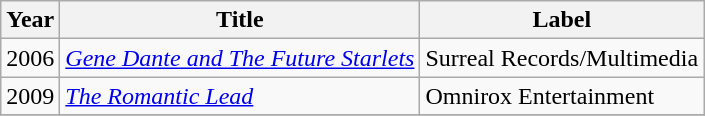<table class="wikitable">
<tr>
<th>Year</th>
<th>Title</th>
<th>Label</th>
</tr>
<tr>
<td>2006</td>
<td><em><a href='#'>Gene Dante and The Future Starlets</a></em></td>
<td>Surreal Records/Multimedia</td>
</tr>
<tr>
<td>2009</td>
<td><em><a href='#'>The Romantic Lead</a></em></td>
<td>Omnirox Entertainment</td>
</tr>
<tr>
</tr>
</table>
